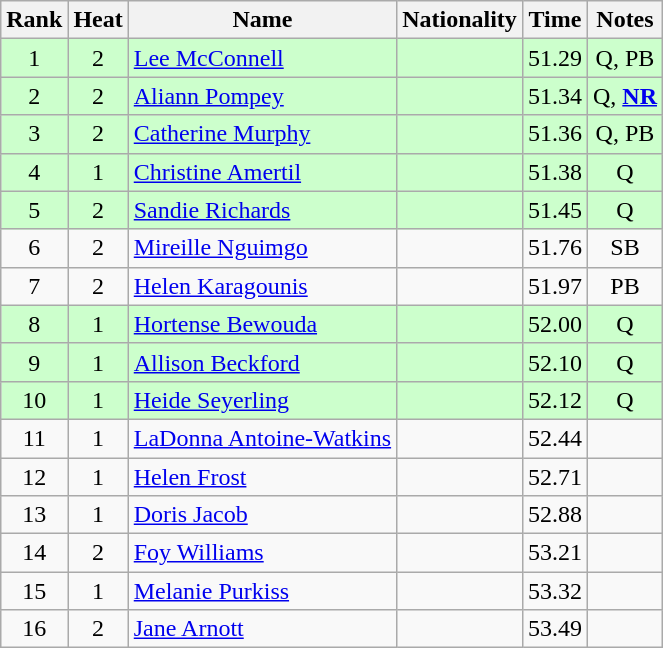<table class="wikitable sortable" style="text-align:center">
<tr>
<th>Rank</th>
<th>Heat</th>
<th>Name</th>
<th>Nationality</th>
<th>Time</th>
<th>Notes</th>
</tr>
<tr bgcolor=ccffcc>
<td>1</td>
<td>2</td>
<td align=left><a href='#'>Lee McConnell</a></td>
<td align=left></td>
<td>51.29</td>
<td>Q, PB</td>
</tr>
<tr bgcolor=ccffcc>
<td>2</td>
<td>2</td>
<td align=left><a href='#'>Aliann Pompey</a></td>
<td align=left></td>
<td>51.34</td>
<td>Q, <strong><a href='#'>NR</a></strong></td>
</tr>
<tr bgcolor=ccffcc>
<td>3</td>
<td>2</td>
<td align=left><a href='#'>Catherine Murphy</a></td>
<td align=left></td>
<td>51.36</td>
<td>Q, PB</td>
</tr>
<tr bgcolor=ccffcc>
<td>4</td>
<td>1</td>
<td align=left><a href='#'>Christine Amertil</a></td>
<td align=left></td>
<td>51.38</td>
<td>Q</td>
</tr>
<tr bgcolor=ccffcc>
<td>5</td>
<td>2</td>
<td align=left><a href='#'>Sandie Richards</a></td>
<td align=left></td>
<td>51.45</td>
<td>Q</td>
</tr>
<tr>
<td>6</td>
<td>2</td>
<td align=left><a href='#'>Mireille Nguimgo</a></td>
<td align=left></td>
<td>51.76</td>
<td>SB</td>
</tr>
<tr>
<td>7</td>
<td>2</td>
<td align=left><a href='#'>Helen Karagounis</a></td>
<td align=left></td>
<td>51.97</td>
<td>PB</td>
</tr>
<tr bgcolor=ccffcc>
<td>8</td>
<td>1</td>
<td align=left><a href='#'>Hortense Bewouda</a></td>
<td align=left></td>
<td>52.00</td>
<td>Q</td>
</tr>
<tr bgcolor=ccffcc>
<td>9</td>
<td>1</td>
<td align=left><a href='#'>Allison Beckford</a></td>
<td align=left></td>
<td>52.10</td>
<td>Q</td>
</tr>
<tr bgcolor=ccffcc>
<td>10</td>
<td>1</td>
<td align=left><a href='#'>Heide Seyerling</a></td>
<td align=left></td>
<td>52.12</td>
<td>Q</td>
</tr>
<tr>
<td>11</td>
<td>1</td>
<td align=left><a href='#'>LaDonna Antoine-Watkins</a></td>
<td align=left></td>
<td>52.44</td>
<td></td>
</tr>
<tr>
<td>12</td>
<td>1</td>
<td align=left><a href='#'>Helen Frost</a></td>
<td align=left></td>
<td>52.71</td>
<td></td>
</tr>
<tr>
<td>13</td>
<td>1</td>
<td align=left><a href='#'>Doris Jacob</a></td>
<td align=left></td>
<td>52.88</td>
<td></td>
</tr>
<tr>
<td>14</td>
<td>2</td>
<td align=left><a href='#'>Foy Williams</a></td>
<td align=left></td>
<td>53.21</td>
<td></td>
</tr>
<tr>
<td>15</td>
<td>1</td>
<td align=left><a href='#'>Melanie Purkiss</a></td>
<td align=left></td>
<td>53.32</td>
<td></td>
</tr>
<tr>
<td>16</td>
<td>2</td>
<td align=left><a href='#'>Jane Arnott</a></td>
<td align=left></td>
<td>53.49</td>
<td></td>
</tr>
</table>
